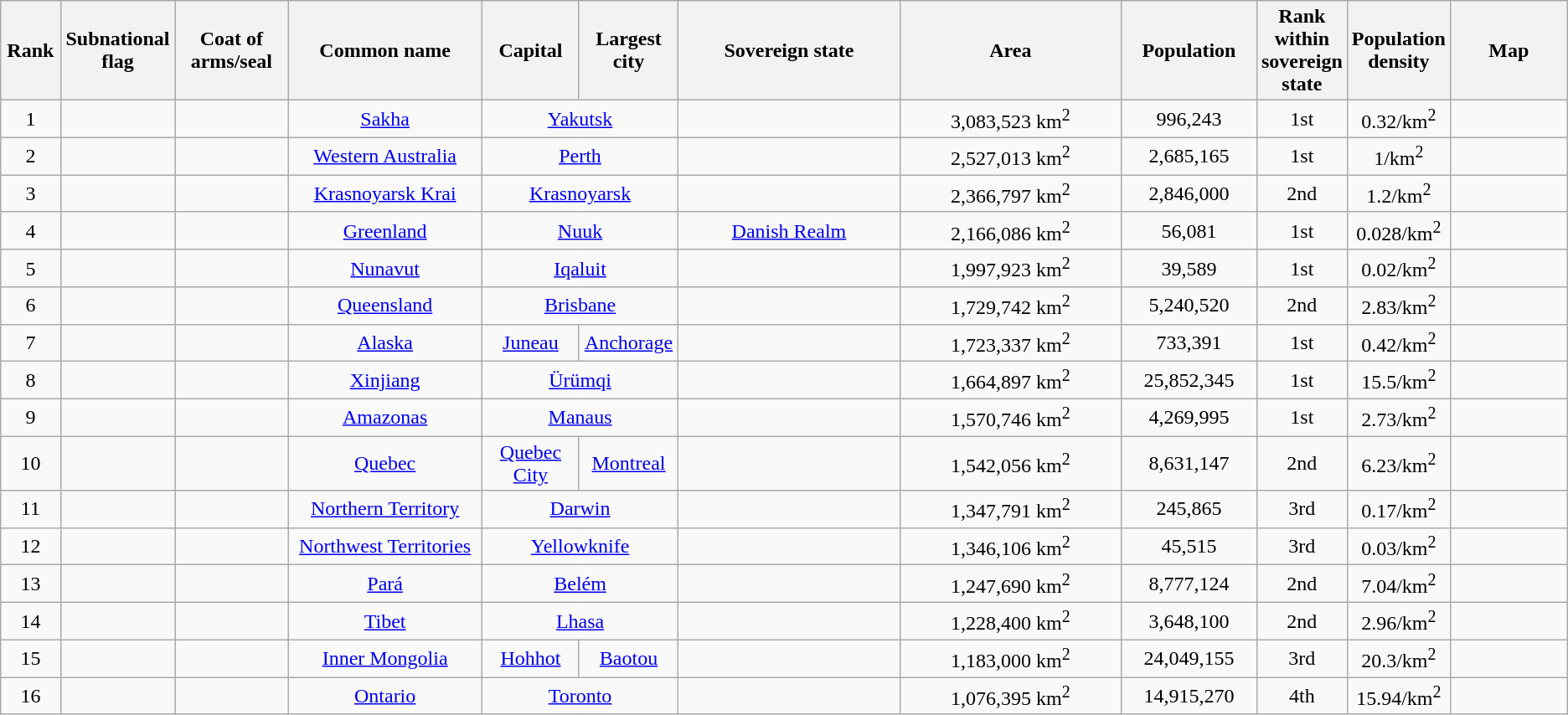<table class="sortable wikitable" style="text-align:center">
<tr>
<th width=3.83%>Rank</th>
<th width=7.33%>Subnational flag</th>
<th width=7.33%>Coat of arms/seal</th>
<th width=12.83%>Common name</th>
<th width=6.33%>Capital</th>
<th width=6.33%>Largest city</th>
<th width=14.83%>Sovereign state</th>
<th width=14.83%>Area</th>
<th width=8.83%>Population</th>
<th width=3.83%>Rank within sovereign state</th>
<th width=5.33%>Population density</th>
<th width=7.83%>Map</th>
</tr>
<tr>
<td>1</td>
<td></td>
<td></td>
<td><a href='#'>Sakha</a></td>
<td colspan="2"><a href='#'>Yakutsk</a></td>
<td></td>
<td>3,083,523 km<sup>2</sup></td>
<td>996,243</td>
<td>1st</td>
<td>0.32/km<sup>2</sup></td>
<td></td>
</tr>
<tr>
<td>2</td>
<td></td>
<td></td>
<td><a href='#'>Western Australia</a></td>
<td colspan="2"><a href='#'>Perth</a></td>
<td></td>
<td>2,527,013 km<sup>2</sup></td>
<td>2,685,165</td>
<td>1st</td>
<td>1/km<sup>2</sup></td>
<td></td>
</tr>
<tr>
<td>3</td>
<td></td>
<td></td>
<td><a href='#'>Krasnoyarsk Krai</a></td>
<td colspan="2"><a href='#'>Krasnoyarsk</a></td>
<td></td>
<td>2,366,797 km<sup>2</sup></td>
<td>2,846,000</td>
<td>2nd</td>
<td>1.2/km<sup>2</sup></td>
<td></td>
</tr>
<tr>
<td>4</td>
<td></td>
<td></td>
<td><a href='#'>Greenland</a></td>
<td colspan="2"><a href='#'>Nuuk</a></td>
<td> <a href='#'>Danish Realm</a></td>
<td>2,166,086 km<sup>2</sup></td>
<td>56,081</td>
<td>1st</td>
<td>0.028/km<sup>2</sup></td>
<td></td>
</tr>
<tr>
<td>5</td>
<td></td>
<td></td>
<td><a href='#'>Nunavut</a></td>
<td colspan="2"><a href='#'>Iqaluit</a></td>
<td></td>
<td>1,997,923 km<sup>2</sup></td>
<td>39,589</td>
<td>1st</td>
<td>0.02/km<sup>2</sup></td>
<td></td>
</tr>
<tr>
<td>6</td>
<td></td>
<td></td>
<td><a href='#'>Queensland</a></td>
<td colspan="2"><a href='#'>Brisbane</a></td>
<td></td>
<td>1,729,742 km<sup>2</sup></td>
<td>5,240,520</td>
<td>2nd</td>
<td>2.83/km<sup>2</sup></td>
<td></td>
</tr>
<tr>
<td>7</td>
<td></td>
<td></td>
<td><a href='#'>Alaska</a></td>
<td><a href='#'>Juneau</a></td>
<td><a href='#'>Anchorage</a></td>
<td></td>
<td>1,723,337 km<sup>2</sup></td>
<td>733,391</td>
<td>1st</td>
<td>0.42/km<sup>2</sup></td>
<td></td>
</tr>
<tr>
<td>8</td>
<td></td>
<td></td>
<td><a href='#'>Xinjiang</a></td>
<td colspan="2"><a href='#'>Ürümqi</a></td>
<td></td>
<td>1,664,897 km<sup>2</sup></td>
<td>25,852,345</td>
<td>1st</td>
<td>15.5/km<sup>2</sup></td>
<td></td>
</tr>
<tr>
<td>9</td>
<td></td>
<td></td>
<td><a href='#'>Amazonas</a></td>
<td colspan="2"><a href='#'>Manaus</a></td>
<td></td>
<td>1,570,746 km<sup>2</sup></td>
<td>4,269,995</td>
<td>1st</td>
<td>2.73/km<sup>2</sup></td>
<td></td>
</tr>
<tr>
<td>10</td>
<td></td>
<td></td>
<td><a href='#'>Quebec</a></td>
<td><a href='#'>Quebec City</a></td>
<td><a href='#'>Montreal</a></td>
<td></td>
<td>1,542,056 km<sup>2</sup></td>
<td>8,631,147</td>
<td>2nd</td>
<td>6.23/km<sup>2</sup></td>
<td></td>
</tr>
<tr>
<td>11</td>
<td></td>
<td></td>
<td><a href='#'>Northern Territory</a></td>
<td colspan="2"><a href='#'>Darwin</a></td>
<td></td>
<td>1,347,791 km<sup>2</sup></td>
<td>245,865</td>
<td>3rd</td>
<td>0.17/km<sup>2</sup></td>
<td></td>
</tr>
<tr>
<td>12</td>
<td></td>
<td></td>
<td><a href='#'>Northwest Territories</a></td>
<td colspan="2"><a href='#'>Yellowknife</a></td>
<td></td>
<td>1,346,106 km<sup>2</sup></td>
<td>45,515</td>
<td>3rd</td>
<td>0.03/km<sup>2</sup></td>
<td></td>
</tr>
<tr>
<td>13</td>
<td></td>
<td></td>
<td><a href='#'>Pará</a></td>
<td colspan="2"><a href='#'>Belém</a></td>
<td></td>
<td>1,247,690 km<sup>2</sup></td>
<td>8,777,124</td>
<td>2nd</td>
<td>7.04/km<sup>2</sup></td>
<td></td>
</tr>
<tr>
<td>14</td>
<td></td>
<td></td>
<td><a href='#'>Tibet</a></td>
<td colspan="2"><a href='#'>Lhasa</a></td>
<td></td>
<td>1,228,400 km<sup>2</sup></td>
<td>3,648,100</td>
<td>2nd</td>
<td>2.96/km<sup>2</sup></td>
<td></td>
</tr>
<tr>
<td>15</td>
<td></td>
<td></td>
<td><a href='#'>Inner Mongolia</a></td>
<td><a href='#'>Hohhot</a></td>
<td><a href='#'>Baotou</a></td>
<td></td>
<td>1,183,000 km<sup>2</sup></td>
<td>24,049,155</td>
<td>3rd</td>
<td>20.3/km<sup>2</sup></td>
<td></td>
</tr>
<tr>
<td>16</td>
<td></td>
<td></td>
<td><a href='#'>Ontario</a></td>
<td colspan="2"><a href='#'>Toronto</a></td>
<td></td>
<td>1,076,395 km<sup>2</sup></td>
<td>14,915,270</td>
<td>4th</td>
<td>15.94/km<sup>2</sup></td>
<td></td>
</tr>
</table>
